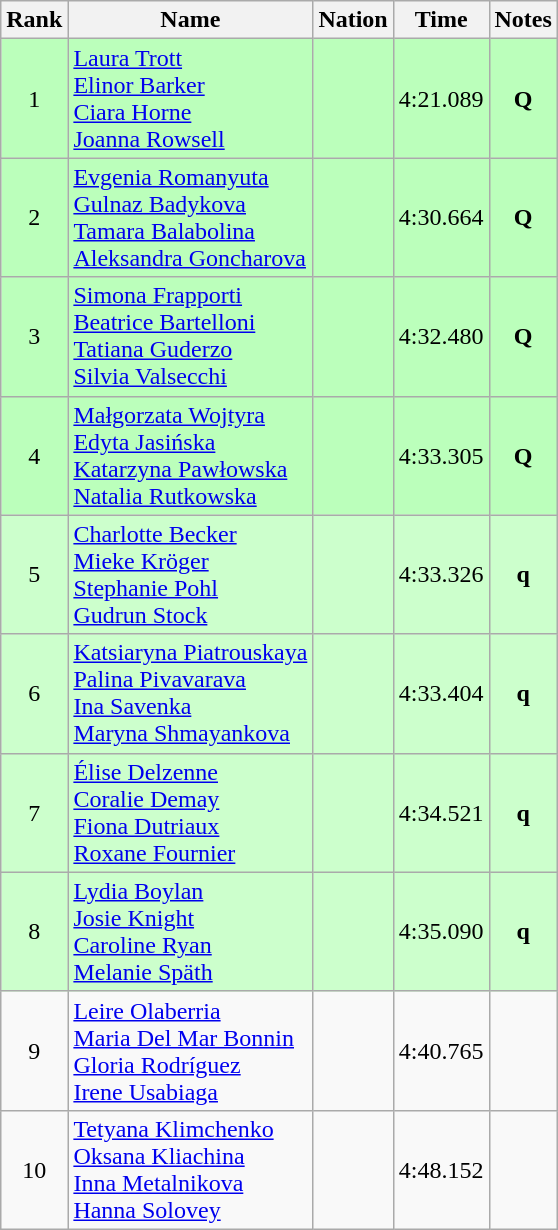<table class="wikitable sortable" style="text-align:center">
<tr>
<th>Rank</th>
<th>Name</th>
<th>Nation</th>
<th>Time</th>
<th>Notes</th>
</tr>
<tr bgcolor=bbffbb>
<td>1</td>
<td align=left><a href='#'>Laura Trott</a><br><a href='#'>Elinor Barker</a><br><a href='#'>Ciara Horne</a><br><a href='#'>Joanna Rowsell</a></td>
<td align=left></td>
<td>4:21.089</td>
<td><strong>Q</strong></td>
</tr>
<tr bgcolor=bbffbb>
<td>2</td>
<td align=left><a href='#'>Evgenia Romanyuta</a><br><a href='#'>Gulnaz Badykova</a><br><a href='#'>Tamara Balabolina</a><br><a href='#'>Aleksandra Goncharova</a></td>
<td align=left></td>
<td>4:30.664</td>
<td><strong>Q</strong></td>
</tr>
<tr bgcolor=bbffbb>
<td>3</td>
<td align=left><a href='#'>Simona Frapporti</a><br><a href='#'>Beatrice Bartelloni</a><br><a href='#'>Tatiana Guderzo</a><br><a href='#'>Silvia Valsecchi</a></td>
<td align=left></td>
<td>4:32.480</td>
<td><strong>Q</strong></td>
</tr>
<tr bgcolor=bbffbb>
<td>4</td>
<td align=left><a href='#'>Małgorzata Wojtyra</a><br><a href='#'>Edyta Jasińska</a><br><a href='#'>Katarzyna Pawłowska</a><br><a href='#'>Natalia Rutkowska</a></td>
<td align=left></td>
<td>4:33.305</td>
<td><strong>Q</strong></td>
</tr>
<tr bgcolor=ccffcc>
<td>5</td>
<td align=left><a href='#'>Charlotte Becker</a><br><a href='#'>Mieke Kröger</a><br><a href='#'>Stephanie Pohl</a><br><a href='#'>Gudrun Stock</a></td>
<td align=left></td>
<td>4:33.326</td>
<td><strong>q</strong></td>
</tr>
<tr bgcolor=ccffcc>
<td>6</td>
<td align=left><a href='#'>Katsiaryna Piatrouskaya</a><br><a href='#'>Palina Pivavarava</a><br><a href='#'>Ina Savenka</a><br><a href='#'>Maryna Shmayankova</a></td>
<td align=left></td>
<td>4:33.404</td>
<td><strong>q</strong></td>
</tr>
<tr bgcolor=ccffcc>
<td>7</td>
<td align=left><a href='#'>Élise Delzenne</a><br><a href='#'>Coralie Demay</a><br><a href='#'>Fiona Dutriaux</a><br><a href='#'>Roxane Fournier</a></td>
<td align=left></td>
<td>4:34.521</td>
<td><strong>q</strong></td>
</tr>
<tr bgcolor=ccffcc>
<td>8</td>
<td align=left><a href='#'>Lydia Boylan</a><br><a href='#'>Josie Knight</a><br><a href='#'>Caroline Ryan</a><br><a href='#'>Melanie Späth</a></td>
<td align=left></td>
<td>4:35.090</td>
<td><strong>q</strong></td>
</tr>
<tr>
<td>9</td>
<td align=left><a href='#'>Leire Olaberria</a><br><a href='#'>Maria Del Mar Bonnin</a><br><a href='#'>Gloria Rodríguez</a><br><a href='#'>Irene Usabiaga</a></td>
<td align=left></td>
<td>4:40.765</td>
<td></td>
</tr>
<tr>
<td>10</td>
<td align=left><a href='#'>Tetyana Klimchenko</a><br><a href='#'>Oksana Kliachina</a><br><a href='#'>Inna Metalnikova</a><br><a href='#'>Hanna Solovey</a></td>
<td align=left></td>
<td>4:48.152</td>
<td></td>
</tr>
</table>
